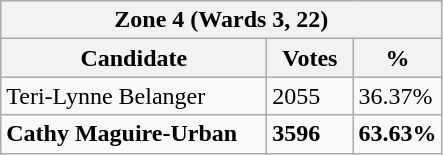<table class="wikitable">
<tr>
<th colspan="3">Zone 4 (Wards 3, 22)</th>
</tr>
<tr>
<th style="width: 170px">Candidate</th>
<th style="width: 50px">Votes</th>
<th style="width: 40px">%</th>
</tr>
<tr>
<td>Teri-Lynne Belanger</td>
<td>2055</td>
<td>36.37%</td>
</tr>
<tr>
<td><strong>Cathy Maguire-Urban</strong></td>
<td><strong>3596</strong></td>
<td><strong>63.63%</strong></td>
</tr>
</table>
